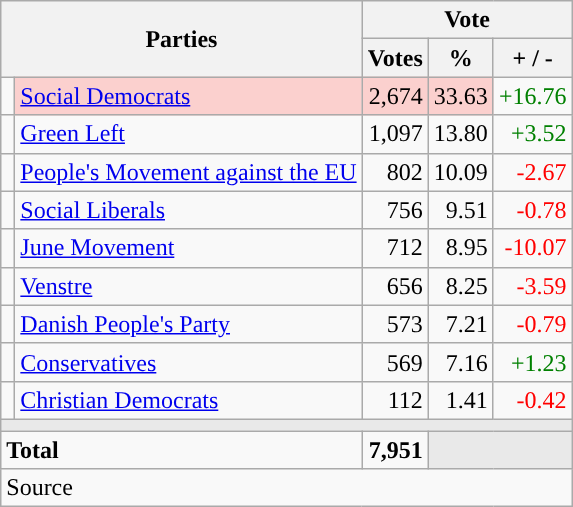<table class="wikitable" style="text-align:right;">
<tr>
<th style="text-align:centre;" rowspan="2" colspan="2" width="225">Parties</th>
<th colspan="3">Vote</th>
</tr>
<tr>
<th width="15">Votes</th>
<th width="15">%</th>
<th width="15">+ / -</th>
</tr>
<tr>
<td width="2" style="color:inherit;background:"></td>
<td bgcolor=#fbd0ce   align="left"><a href='#'>Social Democrats</a></td>
<td bgcolor=#fbd0ce>2,674</td>
<td bgcolor=#fbd0ce>33.63</td>
<td style=color:green;>+16.76</td>
</tr>
<tr>
<td width="2" style="color:inherit;background:"></td>
<td align="left"><a href='#'>Green Left</a></td>
<td>1,097</td>
<td>13.80</td>
<td style=color:green;>+3.52</td>
</tr>
<tr>
<td width="2" style="color:inherit;background:"></td>
<td align="left"><a href='#'>People's Movement against the EU</a></td>
<td>802</td>
<td>10.09</td>
<td style=color:red;>-2.67</td>
</tr>
<tr>
<td width="2" style="color:inherit;background:"></td>
<td align="left"><a href='#'>Social Liberals</a></td>
<td>756</td>
<td>9.51</td>
<td style=color:red;>-0.78</td>
</tr>
<tr>
<td width="2" style="color:inherit;background:"></td>
<td align="left"><a href='#'>June Movement</a></td>
<td>712</td>
<td>8.95</td>
<td style=color:red;>-10.07</td>
</tr>
<tr>
<td width="2" style="color:inherit;background:"></td>
<td align="left"><a href='#'>Venstre</a></td>
<td>656</td>
<td>8.25</td>
<td style=color:red;>-3.59</td>
</tr>
<tr>
<td width="2" style="color:inherit;background:"></td>
<td align="left"><a href='#'>Danish People's Party</a></td>
<td>573</td>
<td>7.21</td>
<td style=color:red;>-0.79</td>
</tr>
<tr>
<td width="2" style="color:inherit;background:"></td>
<td align="left"><a href='#'>Conservatives</a></td>
<td>569</td>
<td>7.16</td>
<td style=color:green;>+1.23</td>
</tr>
<tr>
<td width="2" style="color:inherit;background:"></td>
<td align="left"><a href='#'>Christian Democrats</a></td>
<td>112</td>
<td>1.41</td>
<td style=color:red;>-0.42</td>
</tr>
<tr>
<td colspan="7" bgcolor="#E9E9E9"></td>
</tr>
<tr>
<td align="left" colspan="2"><strong>Total</strong></td>
<td><strong>7,951</strong></td>
<td bgcolor="#E9E9E9" colspan="2"></td>
</tr>
<tr>
<td align="left" colspan="6">Source</td>
</tr>
</table>
